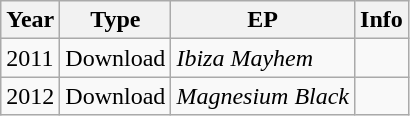<table class="wikitable">
<tr>
<th>Year</th>
<th>Type</th>
<th>EP</th>
<th>Info</th>
</tr>
<tr>
<td>2011</td>
<td>Download</td>
<td><em>Ibiza Mayhem</em></td>
<td></td>
</tr>
<tr>
<td>2012</td>
<td>Download</td>
<td><em>Magnesium Black</em></td>
<td></td>
</tr>
</table>
